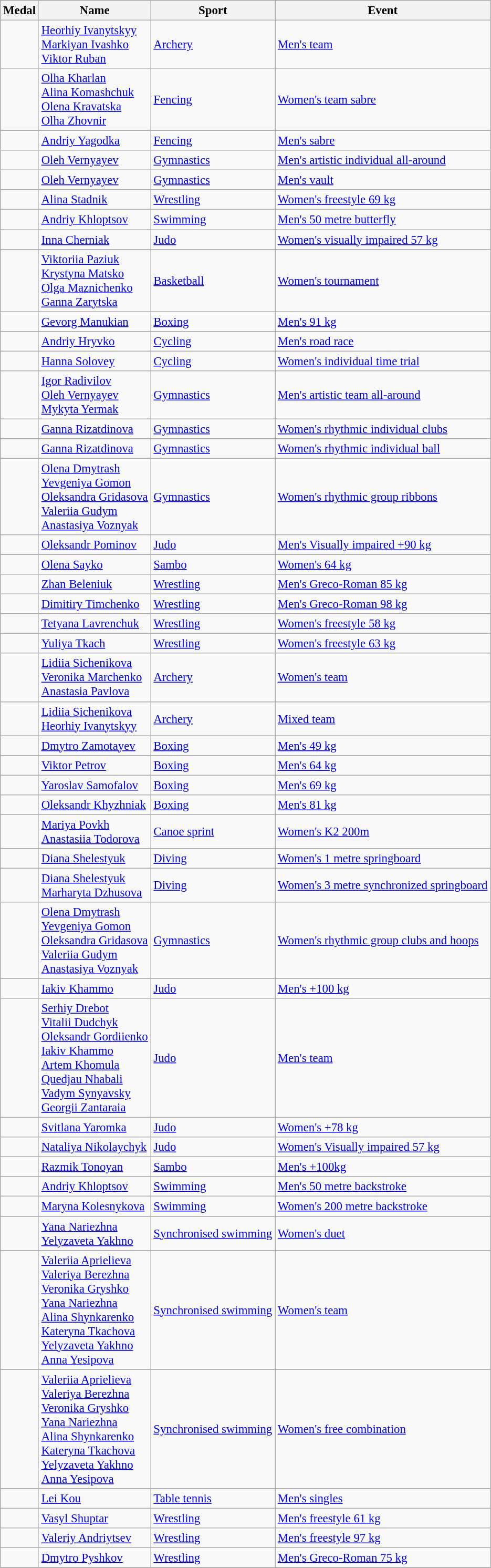<table class="wikitable sortable" style="font-size: 95%">
<tr>
<th>Medal</th>
<th>Name</th>
<th>Sport</th>
<th>Event</th>
</tr>
<tr>
<td></td>
<td><a href='#'>Heorhiy Ivanytskyy</a><br><a href='#'>Markiyan Ivashko</a><br><a href='#'>Viktor Ruban</a></td>
<td><a href='#'>Archery</a></td>
<td><a href='#'>Men's team</a></td>
</tr>
<tr>
<td></td>
<td><a href='#'>Olha Kharlan</a><br><a href='#'>Alina Komashchuk</a><br><a href='#'>Olena Kravatska</a><br><a href='#'>Olha Zhovnir</a></td>
<td><a href='#'>Fencing</a></td>
<td><a href='#'>Women's team sabre</a></td>
</tr>
<tr>
<td></td>
<td><a href='#'>Andriy Yagodka</a></td>
<td><a href='#'>Fencing</a></td>
<td><a href='#'>Men's sabre</a></td>
</tr>
<tr>
<td></td>
<td><a href='#'>Oleh Vernyayev</a></td>
<td><a href='#'>Gymnastics</a></td>
<td><a href='#'>Men's artistic individual all-around</a></td>
</tr>
<tr>
<td></td>
<td><a href='#'>Oleh Vernyayev</a></td>
<td><a href='#'>Gymnastics</a></td>
<td><a href='#'>Men's vault</a></td>
</tr>
<tr>
<td></td>
<td><a href='#'>Alina Stadnik</a></td>
<td><a href='#'>Wrestling</a></td>
<td><a href='#'>Women's freestyle 69 kg</a></td>
</tr>
<tr>
<td></td>
<td><a href='#'>Andriy Khloptsov</a></td>
<td><a href='#'>Swimming</a></td>
<td><a href='#'>Men's 50 metre butterfly</a></td>
</tr>
<tr>
<td></td>
<td><a href='#'>Inna Cherniak</a></td>
<td><a href='#'>Judo</a></td>
<td><a href='#'>Women's visually impaired 57 kg</a></td>
</tr>
<tr>
<td></td>
<td><a href='#'>Viktoriia Paziuk</a><br><a href='#'>Krystyna Matsko</a><br><a href='#'>Olga Maznichenko</a><br><a href='#'>Ganna Zarytska</a></td>
<td><a href='#'>Basketball</a></td>
<td><a href='#'>Women's tournament</a></td>
</tr>
<tr>
<td></td>
<td><a href='#'>Gevorg Manukian</a></td>
<td><a href='#'>Boxing</a></td>
<td><a href='#'>Men's 91 kg</a></td>
</tr>
<tr>
<td></td>
<td><a href='#'>Andriy Hryvko</a></td>
<td><a href='#'>Cycling</a></td>
<td><a href='#'>Men's road race</a></td>
</tr>
<tr>
<td></td>
<td><a href='#'>Hanna Solovey</a></td>
<td><a href='#'>Cycling</a></td>
<td><a href='#'>Women's individual time trial</a></td>
</tr>
<tr>
<td></td>
<td><a href='#'>Igor Radivilov</a><br><a href='#'>Oleh Vernyayev</a><br><a href='#'>Mykyta Yermak</a></td>
<td><a href='#'>Gymnastics</a></td>
<td><a href='#'>Men's artistic team all-around</a></td>
</tr>
<tr>
<td></td>
<td><a href='#'>Ganna Rizatdinova</a></td>
<td><a href='#'>Gymnastics</a></td>
<td><a href='#'>Women's rhythmic individual clubs</a></td>
</tr>
<tr>
<td></td>
<td><a href='#'>Ganna Rizatdinova</a></td>
<td><a href='#'>Gymnastics</a></td>
<td><a href='#'>Women's rhythmic individual ball</a></td>
</tr>
<tr>
<td></td>
<td><a href='#'>Olena Dmytrash</a> <br> <a href='#'>Yevgeniya Gomon</a> <br> <a href='#'>Oleksandra Gridasova</a> <br> <a href='#'>Valeriia Gudym</a> <br> <a href='#'>Anastasiya Voznyak</a></td>
<td><a href='#'>Gymnastics</a></td>
<td><a href='#'>Women's rhythmic group ribbons</a></td>
</tr>
<tr>
<td></td>
<td><a href='#'>Oleksandr Pominov</a></td>
<td><a href='#'>Judo</a></td>
<td><a href='#'>Men's Visually impaired +90 kg</a></td>
</tr>
<tr>
<td></td>
<td><a href='#'>Olena Sayko</a></td>
<td><a href='#'>Sambo</a></td>
<td><a href='#'>Women's 64 kg</a></td>
</tr>
<tr>
<td></td>
<td><a href='#'>Zhan Beleniuk</a></td>
<td><a href='#'>Wrestling</a></td>
<td><a href='#'>Men's Greco-Roman 85 kg</a></td>
</tr>
<tr>
<td></td>
<td><a href='#'>Dimitiry Timchenko</a></td>
<td><a href='#'>Wrestling</a></td>
<td><a href='#'>Men's Greco-Roman 98 kg</a></td>
</tr>
<tr>
<td></td>
<td><a href='#'>Tetyana Lavrenchuk</a></td>
<td><a href='#'>Wrestling</a></td>
<td><a href='#'>Women's freestyle 58 kg</a></td>
</tr>
<tr>
<td></td>
<td><a href='#'>Yuliya Tkach</a></td>
<td><a href='#'>Wrestling</a></td>
<td><a href='#'>Women's freestyle 63 kg</a></td>
</tr>
<tr>
<td></td>
<td><a href='#'>Lidiia Sichenikova</a><br><a href='#'>Veronika Marchenko</a><br><a href='#'>Anastasia Pavlova</a></td>
<td><a href='#'>Archery</a></td>
<td><a href='#'>Women's team</a></td>
</tr>
<tr>
<td></td>
<td><a href='#'>Lidiia Sichenikova</a><br><a href='#'>Heorhiy Ivanytskyy</a></td>
<td><a href='#'>Archery</a></td>
<td><a href='#'>Mixed team</a></td>
</tr>
<tr>
<td></td>
<td><a href='#'>Dmytro Zamotayev</a></td>
<td><a href='#'>Boxing</a></td>
<td><a href='#'>Men's 49 kg</a></td>
</tr>
<tr>
<td></td>
<td><a href='#'>Viktor Petrov</a></td>
<td><a href='#'>Boxing</a></td>
<td><a href='#'>Men's 64 kg</a></td>
</tr>
<tr>
<td></td>
<td><a href='#'>Yaroslav Samofalov</a></td>
<td><a href='#'>Boxing</a></td>
<td><a href='#'>Men's 69 kg</a></td>
</tr>
<tr>
<td></td>
<td><a href='#'>Oleksandr Khyzhniak</a></td>
<td><a href='#'>Boxing</a></td>
<td><a href='#'>Men's 81 kg</a></td>
</tr>
<tr>
<td></td>
<td><a href='#'>Mariya Povkh</a><br><a href='#'>Anastasiia Todorova</a></td>
<td><a href='#'>Canoe sprint</a></td>
<td><a href='#'>Women's K2 200m</a></td>
</tr>
<tr>
<td></td>
<td><a href='#'>Diana Shelestyuk</a></td>
<td><a href='#'>Diving</a></td>
<td><a href='#'>Women's 1 metre springboard</a></td>
</tr>
<tr>
<td></td>
<td><a href='#'>Diana Shelestyuk</a><br><a href='#'>Marharyta Dzhusova</a></td>
<td><a href='#'>Diving</a></td>
<td><a href='#'>Women's 3 metre synchronized springboard</a></td>
</tr>
<tr>
<td></td>
<td><a href='#'>Olena Dmytrash</a> <br> <a href='#'>Yevgeniya Gomon</a> <br> <a href='#'>Oleksandra Gridasova</a> <br> <a href='#'>Valeriia Gudym</a> <br> <a href='#'>Anastasiya Voznyak</a></td>
<td><a href='#'>Gymnastics</a></td>
<td><a href='#'>Women's rhythmic group clubs and hoops</a></td>
</tr>
<tr>
<td></td>
<td><a href='#'>Iakiv Khammo</a></td>
<td><a href='#'>Judo</a></td>
<td><a href='#'>Men's +100 kg</a></td>
</tr>
<tr>
<td></td>
<td><a href='#'>Serhiy Drebot</a> <br> <a href='#'>Vitalii Dudchyk</a> <br> <a href='#'>Oleksandr Gordiienko</a> <br> <a href='#'>Iakiv Khammo</a> <br> <a href='#'>Artem Khomula</a> <br> <a href='#'>Quedjau Nhabali</a> <br> <a href='#'>Vadym Synyavsky</a> <br> <a href='#'>Georgii Zantaraia</a></td>
<td><a href='#'>Judo</a></td>
<td><a href='#'>Men's team</a></td>
</tr>
<tr>
<td></td>
<td><a href='#'>Svitlana Yaromka</a></td>
<td><a href='#'>Judo</a></td>
<td><a href='#'>Women's +78 kg</a></td>
</tr>
<tr>
<td></td>
<td><a href='#'>Nataliya Nikolaychyk</a></td>
<td><a href='#'>Judo</a></td>
<td><a href='#'>Women's Visually impaired 57 kg</a></td>
</tr>
<tr>
<td></td>
<td><a href='#'>Razmik Tonoyan</a></td>
<td><a href='#'>Sambo</a></td>
<td><a href='#'>Men's +100kg</a></td>
</tr>
<tr>
<td></td>
<td><a href='#'>Andriy Khloptsov</a></td>
<td><a href='#'>Swimming</a></td>
<td><a href='#'>Men's 50 metre backstroke</a></td>
</tr>
<tr>
<td></td>
<td><a href='#'>Maryna Kolesnykova</a></td>
<td><a href='#'>Swimming</a></td>
<td><a href='#'>Women's 200 metre backstroke</a></td>
</tr>
<tr>
<td></td>
<td><a href='#'>Yana Nariezhna</a><br><a href='#'>Yelyzaveta Yakhno</a></td>
<td><a href='#'>Synchronised swimming</a></td>
<td><a href='#'>Women's duet</a></td>
</tr>
<tr>
<td></td>
<td><a href='#'>Valeriia Aprielieva</a><br><a href='#'>Valeriya Berezhna</a><br><a href='#'>Veronika Gryshko</a><br><a href='#'>Yana Nariezhna</a><br><a href='#'>Alina Shynkarenko</a><br><a href='#'>Kateryna Tkachova</a><br><a href='#'>Yelyzaveta Yakhno</a><br><a href='#'>Anna Yesipova</a></td>
<td><a href='#'>Synchronised swimming</a></td>
<td><a href='#'>Women's team</a></td>
</tr>
<tr>
<td></td>
<td><a href='#'>Valeriia Aprielieva</a><br><a href='#'>Valeriya Berezhna</a><br><a href='#'>Veronika Gryshko</a><br><a href='#'>Yana Nariezhna</a><br><a href='#'>Alina Shynkarenko</a><br><a href='#'>Kateryna Tkachova</a><br><a href='#'>Yelyzaveta Yakhno</a><br><a href='#'>Anna Yesipova</a></td>
<td><a href='#'>Synchronised swimming</a></td>
<td><a href='#'>Women's free combination</a></td>
</tr>
<tr>
<td></td>
<td><a href='#'>Lei Kou</a></td>
<td><a href='#'>Table tennis</a></td>
<td><a href='#'>Men's singles</a></td>
</tr>
<tr>
<td></td>
<td><a href='#'>Vasyl Shuptar</a></td>
<td><a href='#'>Wrestling</a></td>
<td><a href='#'>Men's freestyle 61 kg</a></td>
</tr>
<tr>
<td></td>
<td><a href='#'>Valeriy Andriytsev</a></td>
<td><a href='#'>Wrestling</a></td>
<td><a href='#'>Men's freestyle 97 kg</a></td>
</tr>
<tr>
<td></td>
<td><a href='#'>Dmytro Pyshkov</a></td>
<td><a href='#'>Wrestling</a></td>
<td><a href='#'>Men's Greco-Roman 75 kg</a></td>
</tr>
<tr>
</tr>
</table>
